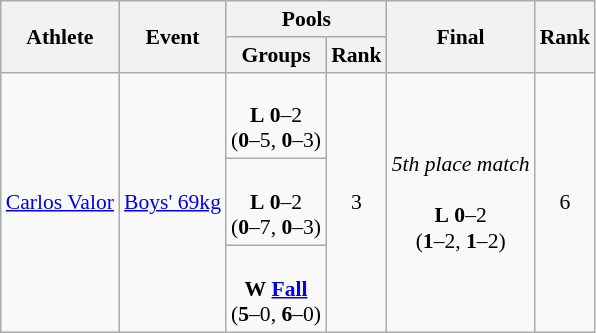<table class="wikitable" style="text-align:left; font-size:90%">
<tr>
<th rowspan="2">Athlete</th>
<th rowspan="2">Event</th>
<th colspan="2">Pools</th>
<th rowspan="2">Final</th>
<th rowspan="2">Rank</th>
</tr>
<tr>
<th>Groups</th>
<th>Rank</th>
</tr>
<tr>
<td rowspan="3"><a href='#'>Carlos Valor</a></td>
<td rowspan="3"><a href='#'>Boys' 69kg</a></td>
<td align=center><br><strong>L</strong> <strong>0</strong>–2<br>(<strong>0</strong>–5, <strong>0</strong>–3)</td>
<td rowspan="3" align=center>3</td>
<td align=center rowspan=3><em>5th place match</em><br><br><strong>L</strong> <strong>0</strong>–2<br>(<strong>1</strong>–2, <strong>1</strong>–2)</td>
<td rowspan="3" align="center">6</td>
</tr>
<tr>
<td align=center><br><strong>L</strong> <strong>0</strong>–2<br>(<strong>0</strong>–7, <strong>0</strong>–3)</td>
</tr>
<tr>
<td align=center><br><strong>W</strong> <strong><a href='#'>Fall</a></strong><br>(<strong>5</strong>–0, <strong>6</strong>–0)</td>
</tr>
</table>
